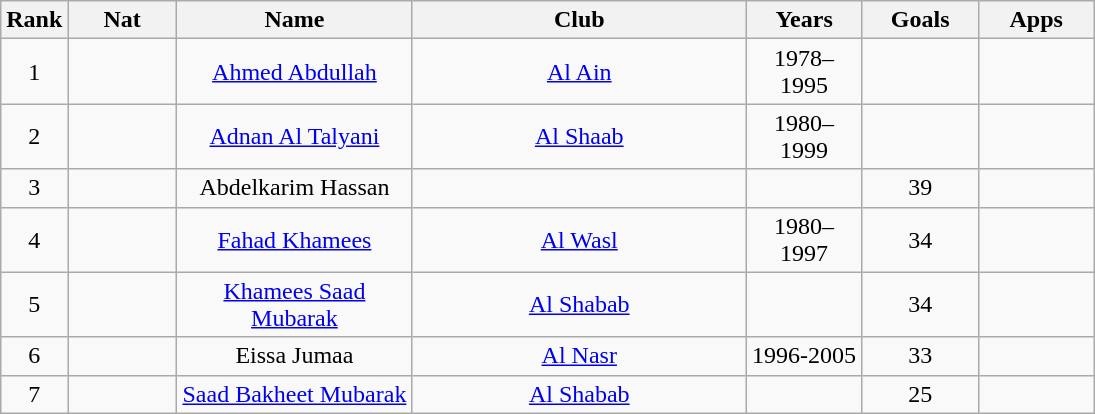<table class="wikitable sortable">
<tr>
<th width=20>Rank</th>
<th width=65>Nat</th>
<th width=150>Name</th>
<th width=215>Club</th>
<th width=70>Years</th>
<th width=70>Goals</th>
<th width=70>Apps</th>
</tr>
<tr style="text-align:center;">
<td>1</td>
<td></td>
<td align=center><a href='#'>Ahmed Abdullah</a></td>
<td><a href='#'>Al Ain</a></td>
<td>1978–1995</td>
<td></td>
<td></td>
</tr>
<tr align=center>
<td>2</td>
<td></td>
<td align=center><a href='#'>Adnan Al Talyani</a></td>
<td><a href='#'>Al Shaab</a></td>
<td>1980–1999</td>
<td></td>
<td></td>
</tr>
<tr align=center>
<td>3</td>
<td></td>
<td align=center>Abdelkarim Hassan</td>
<td></td>
<td></td>
<td>39</td>
<td></td>
</tr>
<tr align=center>
<td>4</td>
<td></td>
<td align=center><a href='#'>Fahad Khamees</a></td>
<td><a href='#'>Al Wasl</a></td>
<td>1980–1997</td>
<td>34</td>
<td></td>
</tr>
<tr align=center>
<td>5</td>
<td></td>
<td align=center><a href='#'>Khamees Saad Mubarak</a></td>
<td><a href='#'>Al Shabab</a></td>
<td></td>
<td>34</td>
<td></td>
</tr>
<tr align=center>
<td>6</td>
<td></td>
<td align=center>Eissa Jumaa</td>
<td><a href='#'>Al Nasr</a></td>
<td>1996-2005</td>
<td>33</td>
<td></td>
</tr>
<tr align=center>
<td>7</td>
<td></td>
<td align=center><a href='#'>Saad Bakheet Mubarak</a></td>
<td><a href='#'>Al Shabab</a></td>
<td></td>
<td>25</td>
<td></td>
</tr>
</table>
